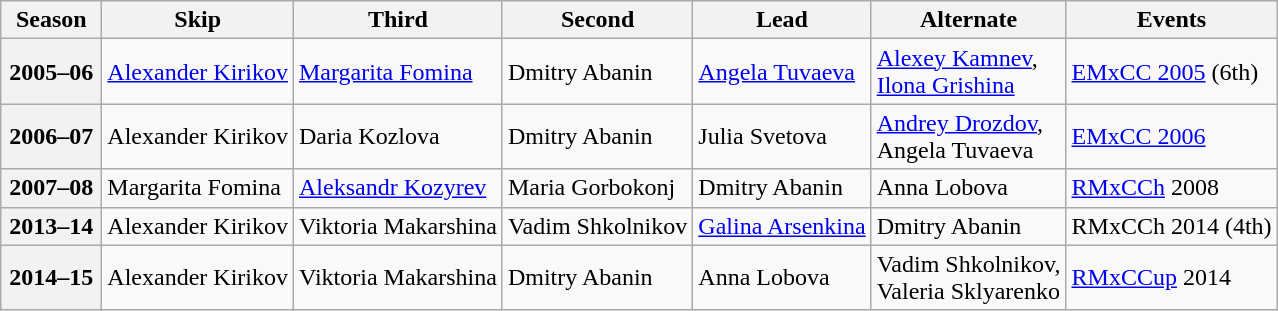<table class="wikitable">
<tr>
<th scope="col" width=60>Season</th>
<th scope="col">Skip</th>
<th scope="col">Third</th>
<th scope="col">Second</th>
<th scope="col">Lead</th>
<th scope="col">Alternate</th>
<th scope="col">Events</th>
</tr>
<tr>
<th scope="row">2005–06</th>
<td><a href='#'>Alexander Kirikov</a></td>
<td><a href='#'>Margarita Fomina</a></td>
<td>Dmitry Abanin</td>
<td><a href='#'>Angela Tuvaeva</a></td>
<td><a href='#'>Alexey Kamnev</a>,<br><a href='#'>Ilona Grishina</a></td>
<td><a href='#'>EMxCC 2005</a> (6th)</td>
</tr>
<tr>
<th scope="row">2006–07</th>
<td>Alexander Kirikov</td>
<td>Daria Kozlova</td>
<td>Dmitry Abanin</td>
<td>Julia Svetova</td>
<td><a href='#'>Andrey Drozdov</a>,<br>Angela Tuvaeva</td>
<td><a href='#'>EMxCC 2006</a> </td>
</tr>
<tr>
<th scope="row">2007–08</th>
<td>Margarita Fomina</td>
<td><a href='#'>Aleksandr Kozyrev</a></td>
<td>Maria Gorbokonj</td>
<td>Dmitry Abanin</td>
<td>Anna Lobova</td>
<td><a href='#'>RMxCCh</a> 2008 </td>
</tr>
<tr>
<th scope="row">2013–14</th>
<td>Alexander Kirikov</td>
<td>Viktoria Makarshina</td>
<td>Vadim Shkolnikov</td>
<td><a href='#'>Galina Arsenkina</a></td>
<td>Dmitry Abanin</td>
<td>RMxCCh 2014 (4th)</td>
</tr>
<tr>
<th scope="row">2014–15</th>
<td>Alexander Kirikov</td>
<td>Viktoria Makarshina</td>
<td>Dmitry Abanin</td>
<td>Anna Lobova</td>
<td>Vadim Shkolnikov,<br>Valeria Sklyarenko</td>
<td><a href='#'>RMxCCup</a> 2014 </td>
</tr>
</table>
